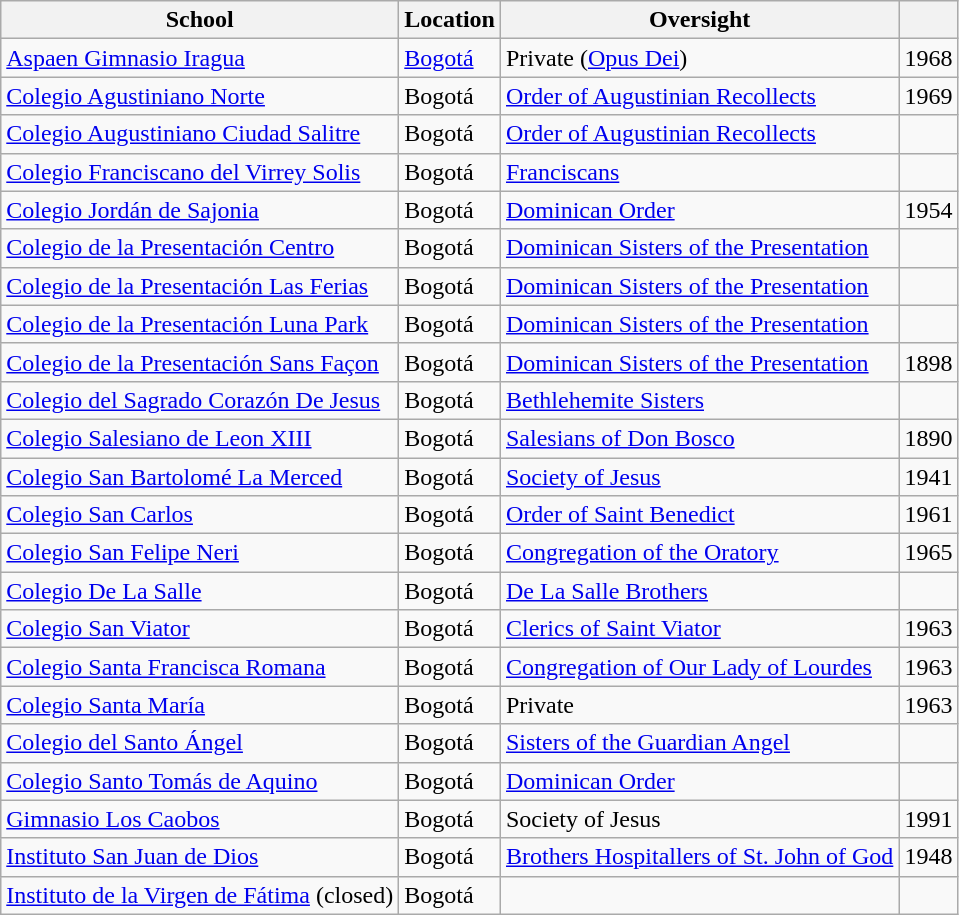<table class="wikitable">
<tr>
<th>School</th>
<th>Location</th>
<th>Oversight</th>
<th></th>
</tr>
<tr>
<td><a href='#'>Aspaen Gimnasio Iragua</a></td>
<td><a href='#'>Bogotá</a></td>
<td>Private (<a href='#'>Opus Dei</a>)</td>
<td>1968</td>
</tr>
<tr>
<td><a href='#'>Colegio Agustiniano Norte</a></td>
<td>Bogotá</td>
<td><a href='#'>Order of Augustinian Recollects</a></td>
<td>1969</td>
</tr>
<tr>
<td><a href='#'>Colegio Augustiniano Ciudad Salitre</a></td>
<td>Bogotá</td>
<td><a href='#'>Order of Augustinian Recollects</a></td>
<td></td>
</tr>
<tr>
<td><a href='#'>Colegio Franciscano del Virrey Solis</a></td>
<td>Bogotá</td>
<td><a href='#'>Franciscans</a></td>
<td></td>
</tr>
<tr>
<td><a href='#'>Colegio Jordán de Sajonia</a></td>
<td>Bogotá</td>
<td><a href='#'>Dominican Order</a></td>
<td>1954</td>
</tr>
<tr>
<td><a href='#'>Colegio de la Presentación Centro</a></td>
<td>Bogotá</td>
<td><a href='#'>Dominican Sisters of the Presentation</a></td>
<td></td>
</tr>
<tr>
<td><a href='#'>Colegio de la Presentación Las Ferias</a></td>
<td>Bogotá</td>
<td><a href='#'>Dominican Sisters of the Presentation</a></td>
<td></td>
</tr>
<tr>
<td><a href='#'>Colegio de la Presentación Luna Park</a></td>
<td>Bogotá</td>
<td><a href='#'>Dominican Sisters of the Presentation</a></td>
<td></td>
</tr>
<tr>
<td><a href='#'>Colegio de la Presentación Sans Façon</a></td>
<td>Bogotá</td>
<td><a href='#'>Dominican Sisters of the Presentation</a></td>
<td>1898</td>
</tr>
<tr>
<td><a href='#'>Colegio del Sagrado Corazón De Jesus</a></td>
<td>Bogotá</td>
<td><a href='#'>Bethlehemite Sisters</a></td>
<td></td>
</tr>
<tr>
<td><a href='#'>Colegio Salesiano de Leon XIII</a></td>
<td>Bogotá</td>
<td><a href='#'>Salesians of Don Bosco</a></td>
<td>1890</td>
</tr>
<tr>
<td><a href='#'>Colegio San Bartolomé La Merced</a></td>
<td>Bogotá</td>
<td><a href='#'>Society of Jesus</a></td>
<td>1941</td>
</tr>
<tr>
<td><a href='#'>Colegio San Carlos</a></td>
<td>Bogotá</td>
<td><a href='#'>Order of Saint Benedict</a></td>
<td>1961</td>
</tr>
<tr>
<td><a href='#'>Colegio San Felipe Neri</a></td>
<td>Bogotá</td>
<td><a href='#'>Congregation of the Oratory</a></td>
<td>1965</td>
</tr>
<tr>
<td><a href='#'>Colegio De La Salle</a></td>
<td>Bogotá</td>
<td><a href='#'>De La Salle Brothers</a></td>
<td></td>
</tr>
<tr>
<td><a href='#'>Colegio San Viator</a></td>
<td>Bogotá</td>
<td><a href='#'>Clerics of Saint Viator</a></td>
<td>1963</td>
</tr>
<tr>
<td><a href='#'>Colegio Santa Francisca Romana</a></td>
<td>Bogotá</td>
<td><a href='#'>Congregation of Our Lady of Lourdes</a></td>
<td>1963</td>
</tr>
<tr>
<td><a href='#'>Colegio Santa María</a></td>
<td>Bogotá</td>
<td>Private</td>
<td>1963</td>
</tr>
<tr>
<td><a href='#'>Colegio del Santo Ángel</a></td>
<td>Bogotá</td>
<td><a href='#'>Sisters of the Guardian Angel</a></td>
<td></td>
</tr>
<tr>
<td><a href='#'>Colegio Santo Tomás de Aquino</a></td>
<td>Bogotá</td>
<td><a href='#'>Dominican Order</a></td>
<td></td>
</tr>
<tr>
<td><a href='#'>Gimnasio Los Caobos</a></td>
<td>Bogotá</td>
<td>Society of Jesus</td>
<td>1991</td>
</tr>
<tr>
<td><a href='#'>Instituto San Juan de Dios</a></td>
<td>Bogotá</td>
<td><a href='#'>Brothers Hospitallers of St. John of God</a></td>
<td>1948</td>
</tr>
<tr>
<td><a href='#'>Instituto de la Virgen de Fátima</a> (closed)</td>
<td>Bogotá</td>
<td></td>
<td></td>
</tr>
</table>
